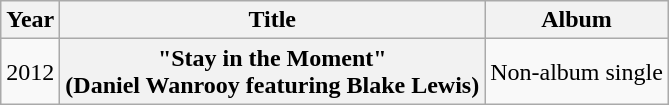<table class="wikitable plainrowheaders" style="text-align:center;">
<tr>
<th scope="col">Year</th>
<th scope="col">Title</th>
<th scope="col">Album</th>
</tr>
<tr>
<td>2012</td>
<th scope="row">"Stay in the Moment" <br><span>(Daniel Wanrooy featuring Blake Lewis)</span></th>
<td>Non-album single</td>
</tr>
</table>
